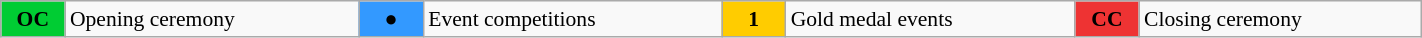<table class="wikitable" style="margin:0.5em auto; font-size:90%; position:relative; width:75%">
<tr>
<td style="width:2.5em; background:#00cc33; text-align:center"><strong>OC</strong></td>
<td>Opening ceremony</td>
<td style="width:2.5em; background:#3399ff; text-align:center">●</td>
<td>Event competitions</td>
<td style="width:2.5em; background:#ffcc00; text-align:center"><strong>1</strong></td>
<td>Gold medal events</td>
<td style="width:2.5em; background:#ee3333; text-align:center"><strong>CC</strong></td>
<td>Closing ceremony</td>
</tr>
</table>
